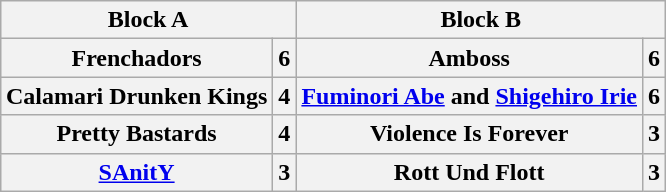<table class="wikitable" style="margin: 1em auto 1em auto">
<tr>
<th colspan="2">Block A</th>
<th colspan="2">Block B</th>
</tr>
<tr>
<th>Frenchadors<br></th>
<th>6</th>
<th>Amboss<br></th>
<th>6</th>
</tr>
<tr>
<th>Calamari Drunken Kings<br></th>
<th>4</th>
<th><a href='#'>Fuminori Abe</a> and <a href='#'>Shigehiro Irie</a></th>
<th>6</th>
</tr>
<tr>
<th>Pretty Bastards<br></th>
<th>4</th>
<th>Violence Is Forever<br></th>
<th>3</th>
</tr>
<tr>
<th><a href='#'>SAnitY</a><br></th>
<th>3</th>
<th>Rott Und Flott<br></th>
<th>3</th>
</tr>
</table>
